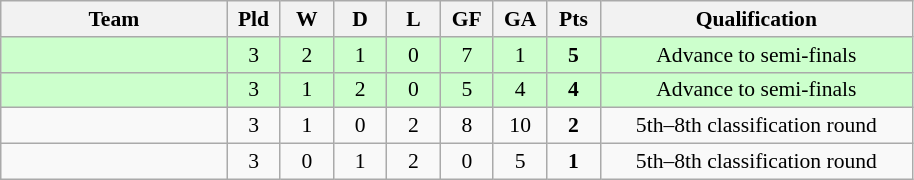<table class="wikitable" style="text-align:center; font-size:90%">
<tr>
<th style="width:10em">Team</th>
<th style="width:2em">Pld</th>
<th style="width:2em">W</th>
<th style="width:2em">D</th>
<th style="width:2em">L</th>
<th style="width:2em">GF</th>
<th style="width:2em">GA</th>
<th style="width:2em">Pts</th>
<th style="width:14em">Qualification</th>
</tr>
<tr style="background:#ccffcc;">
<td align=left></td>
<td>3</td>
<td>2</td>
<td>1</td>
<td>0</td>
<td>7</td>
<td>1</td>
<td><strong>5</strong></td>
<td>Advance to semi-finals</td>
</tr>
<tr style="background:#ccffcc;">
<td align=left></td>
<td>3</td>
<td>1</td>
<td>2</td>
<td>0</td>
<td>5</td>
<td>4</td>
<td><strong>4</strong></td>
<td>Advance to semi-finals</td>
</tr>
<tr>
<td align=left></td>
<td>3</td>
<td>1</td>
<td>0</td>
<td>2</td>
<td>8</td>
<td>10</td>
<td><strong>2</strong></td>
<td>5th–8th classification round</td>
</tr>
<tr>
<td align=left></td>
<td>3</td>
<td>0</td>
<td>1</td>
<td>2</td>
<td>0</td>
<td>5</td>
<td><strong>1</strong></td>
<td>5th–8th classification round</td>
</tr>
</table>
